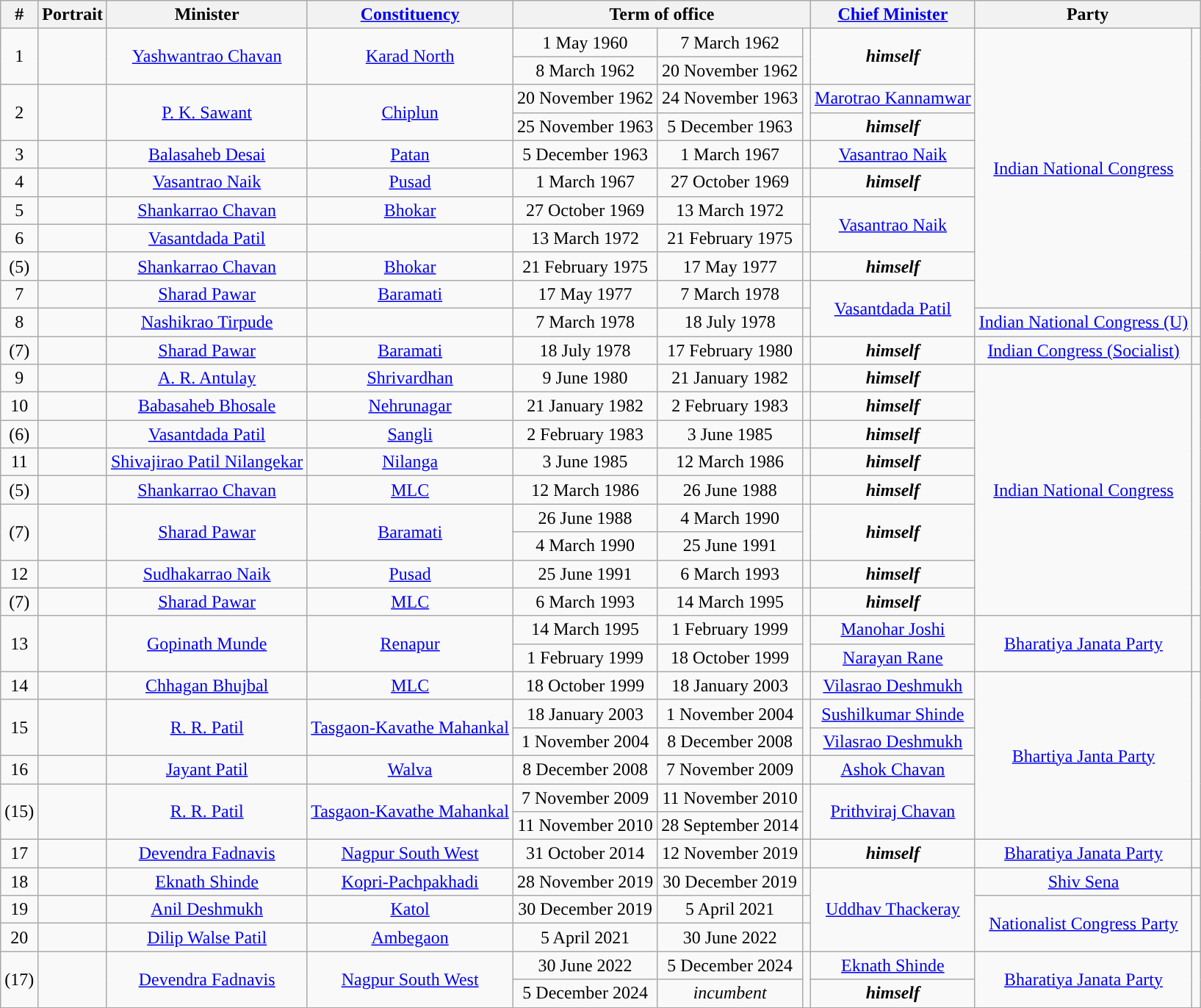<table class="wikitable" style="text-align:center">
<tr>
<th>#</th>
<th>Portrait</th>
<th>Minister</th>
<th><a href='#'>Constituency</a></th>
<th colspan="3">Term of office</th>
<th><a href='#'>Chief Minister</a></th>
<th colspan="2">Party</th>
</tr>
<tr>
<td rowspan="2">1</td>
<td rowspan="2"></td>
<td rowspan="2"><a href='#'>Yashwantrao Chavan</a></td>
<td rowspan="2"><a href='#'>Karad North</a></td>
<td>1 May 1960</td>
<td>7 March 1962</td>
<td rowspan="2"></td>
<td rowspan="2"><strong><em>himself</em></strong></td>
<td rowspan="10"><a href='#'>Indian National Congress</a></td>
<td rowspan="10" style="background-color: "></td>
</tr>
<tr>
<td>8 March 1962</td>
<td>20 November 1962</td>
</tr>
<tr>
<td rowspan="2">2</td>
<td rowspan="2"></td>
<td rowspan="2"><a href='#'>P. K. Sawant</a></td>
<td rowspan="2"><a href='#'>Chiplun</a></td>
<td>20 November 1962</td>
<td>24 November 1963</td>
<td rowspan="2"></td>
<td><a href='#'>Marotrao Kannamwar</a></td>
</tr>
<tr>
<td>25 November 1963</td>
<td>5 December 1963</td>
<td><strong><em>himself</em></strong></td>
</tr>
<tr>
<td>3</td>
<td></td>
<td><a href='#'>Balasaheb Desai</a></td>
<td><a href='#'>Patan</a></td>
<td>5 December 1963</td>
<td>1 March 1967</td>
<td></td>
<td><a href='#'>Vasantrao Naik</a></td>
</tr>
<tr>
<td>4</td>
<td></td>
<td><a href='#'>Vasantrao Naik</a></td>
<td><a href='#'>Pusad</a></td>
<td>1 March 1967</td>
<td>27 October 1969</td>
<td></td>
<td><strong><em>himself</em></strong></td>
</tr>
<tr>
<td>5</td>
<td></td>
<td><a href='#'>Shankarrao Chavan</a></td>
<td><a href='#'>Bhokar</a></td>
<td>27 October 1969</td>
<td>13 March 1972</td>
<td></td>
<td rowspan="2"><a href='#'>Vasantrao Naik</a></td>
</tr>
<tr>
<td>6</td>
<td></td>
<td><a href='#'>Vasantdada Patil</a></td>
<td></td>
<td>13 March 1972</td>
<td>21 February 1975</td>
<td></td>
</tr>
<tr>
<td>(5)</td>
<td></td>
<td><a href='#'>Shankarrao Chavan</a></td>
<td><a href='#'>Bhokar</a></td>
<td>21 February 1975</td>
<td>17 May 1977</td>
<td></td>
<td><strong><em>himself</em></strong></td>
</tr>
<tr>
<td>7</td>
<td></td>
<td><a href='#'>Sharad Pawar</a></td>
<td><a href='#'>Baramati</a></td>
<td>17 May 1977</td>
<td>7 March 1978</td>
<td></td>
<td rowspan="2"><a href='#'>Vasantdada Patil</a></td>
</tr>
<tr>
<td>8</td>
<td></td>
<td><a href='#'>Nashikrao Tirpude</a></td>
<td></td>
<td>7 March 1978</td>
<td>18 July 1978</td>
<td></td>
<td><a href='#'>Indian National Congress (U)</a></td>
<td style="background-color: "></td>
</tr>
<tr>
<td>(7)</td>
<td></td>
<td><a href='#'>Sharad Pawar</a></td>
<td><a href='#'>Baramati</a></td>
<td>18 July 1978</td>
<td>17 February 1980</td>
<td></td>
<td><strong><em>himself</em></strong></td>
<td><a href='#'>Indian Congress (Socialist)</a></td>
<td style="background-color: "></td>
</tr>
<tr>
<td>9</td>
<td></td>
<td><a href='#'>A. R. Antulay</a></td>
<td><a href='#'>Shrivardhan</a></td>
<td>9 June 1980</td>
<td>21 January 1982</td>
<td></td>
<td><strong><em>himself</em></strong></td>
<td rowspan="9"><a href='#'>Indian National Congress</a></td>
<td rowspan="9" style="background-color: "></td>
</tr>
<tr>
<td>10</td>
<td></td>
<td><a href='#'>Babasaheb Bhosale</a></td>
<td><a href='#'>Nehrunagar</a></td>
<td>21 January 1982</td>
<td>2 February 1983</td>
<td></td>
<td><strong><em>himself</em></strong></td>
</tr>
<tr>
<td>(6)</td>
<td></td>
<td><a href='#'>Vasantdada Patil</a></td>
<td><a href='#'>Sangli</a></td>
<td>2 February 1983</td>
<td>3 June 1985</td>
<td></td>
<td><strong><em>himself</em></strong></td>
</tr>
<tr>
<td>11</td>
<td></td>
<td><a href='#'>Shivajirao Patil Nilangekar</a></td>
<td><a href='#'>Nilanga</a></td>
<td>3 June 1985</td>
<td>12 March 1986</td>
<td></td>
<td><strong><em>himself</em></strong></td>
</tr>
<tr>
<td>(5)</td>
<td></td>
<td><a href='#'>Shankarrao Chavan</a></td>
<td><a href='#'>MLC</a></td>
<td>12 March 1986</td>
<td>26 June 1988</td>
<td></td>
<td><strong><em>himself</em></strong></td>
</tr>
<tr>
<td rowspan="2">(7)</td>
<td rowspan="2"></td>
<td rowspan="2"><a href='#'>Sharad Pawar</a></td>
<td rowspan="2"><a href='#'>Baramati</a></td>
<td>26 June 1988</td>
<td>4 March 1990</td>
<td rowspan="2"></td>
<td rowspan="2"><strong><em>himself</em></strong></td>
</tr>
<tr>
<td>4 March 1990</td>
<td>25 June 1991</td>
</tr>
<tr>
<td>12</td>
<td></td>
<td><a href='#'>Sudhakarrao Naik</a></td>
<td><a href='#'>Pusad</a></td>
<td>25 June 1991</td>
<td>6 March 1993</td>
<td></td>
<td><strong><em>himself</em></strong></td>
</tr>
<tr>
<td>(7)</td>
<td></td>
<td><a href='#'>Sharad Pawar</a></td>
<td><a href='#'>MLC</a></td>
<td>6 March 1993</td>
<td>14 March 1995</td>
<td></td>
<td><strong><em>himself</em></strong></td>
</tr>
<tr>
<td rowspan="2">13</td>
<td rowspan="2"></td>
<td rowspan="2"><a href='#'>Gopinath Munde</a></td>
<td rowspan="2"><a href='#'>Renapur</a></td>
<td>14 March 1995</td>
<td>1 February 1999</td>
<td rowspan="2"></td>
<td><a href='#'>Manohar Joshi</a></td>
<td rowspan="2"><a href='#'>Bharatiya Janata Party</a></td>
<td rowspan="2" style="background-color: "></td>
</tr>
<tr>
<td>1 February 1999</td>
<td>18 October 1999</td>
<td><a href='#'>Narayan Rane</a></td>
</tr>
<tr>
<td>14</td>
<td></td>
<td><a href='#'>Chhagan Bhujbal</a></td>
<td><a href='#'>MLC</a></td>
<td>18 October 1999</td>
<td>18 January 2003</td>
<td></td>
<td><a href='#'>Vilasrao Deshmukh</a></td>
<td rowspan="6"><a href='#'>Bhartiya Janta Party</a></td>
<td rowspan="6" style="background-color: "></td>
</tr>
<tr>
<td rowspan="2">15</td>
<td rowspan="2"></td>
<td rowspan="2"><a href='#'>R. R. Patil</a></td>
<td rowspan="2"><a href='#'>Tasgaon-Kavathe Mahankal</a></td>
<td>18 January 2003</td>
<td>1 November 2004</td>
<td rowspan="2"></td>
<td><a href='#'>Sushilkumar Shinde</a></td>
</tr>
<tr>
<td>1 November 2004</td>
<td>8 December 2008</td>
<td><a href='#'>Vilasrao Deshmukh</a></td>
</tr>
<tr>
<td>16</td>
<td></td>
<td><a href='#'>Jayant Patil</a></td>
<td><a href='#'>Walva</a></td>
<td>8 December 2008</td>
<td>7 November 2009</td>
<td></td>
<td><a href='#'>Ashok Chavan</a></td>
</tr>
<tr>
<td rowspan="2">(15)</td>
<td rowspan="2"></td>
<td rowspan="2"><a href='#'>R. R. Patil</a></td>
<td rowspan="2"><a href='#'>Tasgaon-Kavathe Mahankal</a></td>
<td>7 November 2009</td>
<td>11 November 2010</td>
<td rowspan="2"></td>
<td rowspan="2"><a href='#'>Prithviraj Chavan</a></td>
</tr>
<tr>
<td>11 November 2010</td>
<td>28 September 2014</td>
</tr>
<tr>
<td>17</td>
<td></td>
<td><a href='#'>Devendra Fadnavis</a></td>
<td><a href='#'>Nagpur South West</a></td>
<td>31 October 2014</td>
<td>12 November 2019</td>
<td></td>
<td><strong><em>himself</em></strong></td>
<td><a href='#'>Bharatiya Janata Party</a></td>
<td style="background-color: "></td>
</tr>
<tr>
<td>18</td>
<td></td>
<td><a href='#'>Eknath Shinde</a></td>
<td><a href='#'>Kopri-Pachpakhadi</a></td>
<td>28 November 2019</td>
<td>30 December 2019</td>
<td></td>
<td rowspan="3"><a href='#'>Uddhav Thackeray</a></td>
<td><a href='#'>Shiv Sena</a></td>
<td style="background-color: "></td>
</tr>
<tr>
<td>19</td>
<td></td>
<td><a href='#'>Anil Deshmukh</a></td>
<td><a href='#'>Katol</a></td>
<td>30 December 2019</td>
<td>5 April 2021</td>
<td></td>
<td rowspan="2"><a href='#'>Nationalist Congress Party</a></td>
<td rowspan="2" style="background-color: "></td>
</tr>
<tr>
<td>20</td>
<td></td>
<td><a href='#'>Dilip Walse Patil</a></td>
<td><a href='#'>Ambegaon</a></td>
<td>5 April 2021</td>
<td>30 June 2022</td>
<td></td>
</tr>
<tr>
<td rowspan="2">(17)</td>
<td rowspan="2"></td>
<td rowspan="2"><a href='#'>Devendra Fadnavis</a></td>
<td rowspan="2"><a href='#'>Nagpur South West</a></td>
<td>30 June 2022</td>
<td>5 December 2024</td>
<td rowspan="2"></td>
<td><a href='#'>Eknath Shinde</a></td>
<td rowspan="2"><a href='#'>Bharatiya Janata Party</a></td>
<td rowspan="2" style="background-color: "></td>
</tr>
<tr>
<td>5 December 2024</td>
<td><em>incumbent</em></td>
<td><strong><em>himself</em></strong></td>
</tr>
</table>
